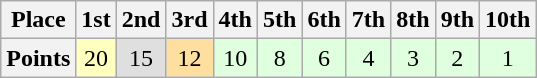<table class="wikitable" width=25% style="text-align:center;">
<tr>
<th>Place</th>
<th>1st</th>
<th>2nd</th>
<th>3rd</th>
<th>4th</th>
<th>5th</th>
<th>6th</th>
<th>7th</th>
<th>8th</th>
<th>9th</th>
<th>10th</th>
</tr>
<tr>
<th>Points</th>
<td style="background:#ffffbf;">20</td>
<td style="background:#dfdfdf;">15</td>
<td style="background:#ffdf9f;">12</td>
<td style="background:#dfffdf;">10</td>
<td style="background:#dfffdf;">8</td>
<td style="background:#dfffdf;">6</td>
<td style="background:#dfffdf;">4</td>
<td style="background:#dfffdf;">3</td>
<td style="background:#dfffdf;">2</td>
<td style="background:#dfffdf;">1</td>
</tr>
</table>
